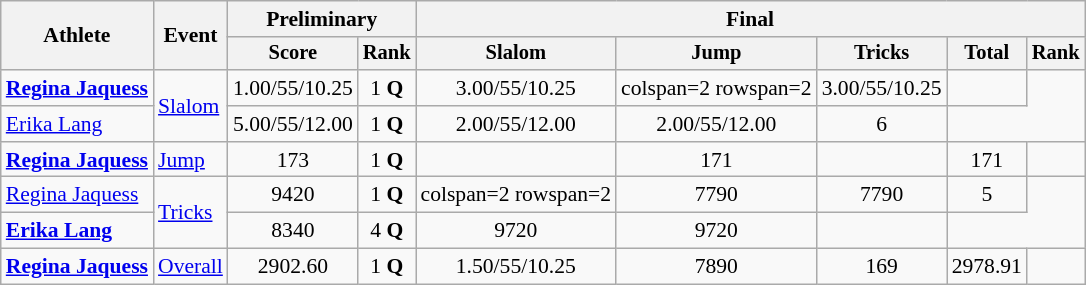<table class=wikitable style=font-size:90%;text-align:center>
<tr>
<th rowspan=2>Athlete</th>
<th rowspan=2>Event</th>
<th colspan=2>Preliminary</th>
<th colspan=5>Final</th>
</tr>
<tr style=font-size:95%>
<th>Score</th>
<th>Rank</th>
<th>Slalom</th>
<th>Jump</th>
<th>Tricks</th>
<th>Total</th>
<th>Rank</th>
</tr>
<tr>
<td align=left><strong><a href='#'>Regina Jaquess</a></strong></td>
<td align=left rowspan=2><a href='#'>Slalom</a></td>
<td>1.00/55/10.25</td>
<td>1 <strong>Q</strong></td>
<td>3.00/55/10.25</td>
<td>colspan=2 rowspan=2 </td>
<td>3.00/55/10.25</td>
<td></td>
</tr>
<tr>
<td align=left><a href='#'>Erika Lang</a></td>
<td>5.00/55/12.00</td>
<td>1 <strong>Q</strong></td>
<td>2.00/55/12.00</td>
<td>2.00/55/12.00</td>
<td>6</td>
</tr>
<tr>
<td align=left><strong><a href='#'>Regina Jaquess</a></strong></td>
<td align=left><a href='#'>Jump</a></td>
<td>173</td>
<td>1 <strong>Q</strong></td>
<td></td>
<td>171</td>
<td></td>
<td>171</td>
<td></td>
</tr>
<tr>
<td align=left><a href='#'>Regina Jaquess</a></td>
<td align=left rowspan=2><a href='#'>Tricks</a></td>
<td>9420</td>
<td>1 <strong>Q</strong></td>
<td>colspan=2 rowspan=2 </td>
<td>7790</td>
<td>7790</td>
<td>5</td>
</tr>
<tr>
<td align=left><strong><a href='#'>Erika Lang</a></strong></td>
<td>8340</td>
<td>4 <strong>Q</strong></td>
<td>9720</td>
<td>9720</td>
<td></td>
</tr>
<tr>
<td align=left><strong><a href='#'>Regina Jaquess</a></strong></td>
<td align=left><a href='#'>Overall</a></td>
<td>2902.60</td>
<td>1 <strong>Q</strong></td>
<td>1.50/55/10.25</td>
<td>7890</td>
<td>169</td>
<td>2978.91</td>
<td></td>
</tr>
</table>
